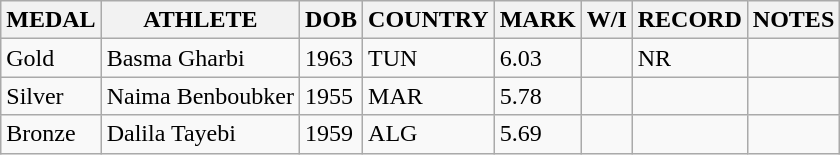<table class="wikitable">
<tr>
<th>MEDAL</th>
<th>ATHLETE</th>
<th>DOB</th>
<th>COUNTRY</th>
<th>MARK</th>
<th>W/I</th>
<th>RECORD</th>
<th>NOTES</th>
</tr>
<tr>
<td>Gold</td>
<td>Basma Gharbi</td>
<td>1963</td>
<td>TUN</td>
<td>6.03</td>
<td></td>
<td>NR</td>
<td></td>
</tr>
<tr>
<td>Silver</td>
<td>Naima Benboubker</td>
<td>1955</td>
<td>MAR</td>
<td>5.78</td>
<td></td>
<td></td>
<td></td>
</tr>
<tr>
<td>Bronze</td>
<td>Dalila Tayebi</td>
<td>1959</td>
<td>ALG</td>
<td>5.69</td>
<td></td>
<td></td>
<td></td>
</tr>
</table>
